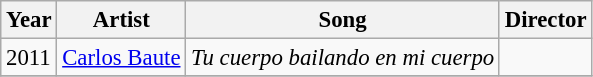<table class="wikitable" style="font-size: 95%;">
<tr>
<th>Year</th>
<th>Artist</th>
<th>Song</th>
<th>Director</th>
</tr>
<tr>
<td>2011</td>
<td><a href='#'>Carlos Baute</a></td>
<td><em>Tu cuerpo bailando en mi cuerpo</em></td>
<td></td>
</tr>
<tr>
</tr>
</table>
